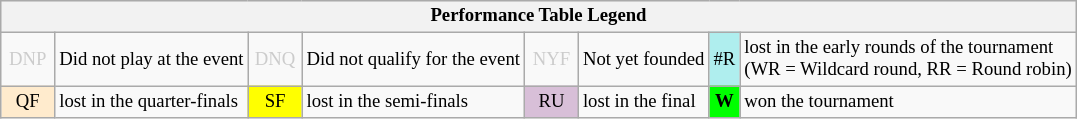<table class="wikitable" style="font-size:78%;">
<tr style="background:#efefef;">
<th colspan="8">Performance Table Legend</th>
</tr>
<tr>
<td style="color:#ccc; text-align:center; width:30px;">DNP</td>
<td>Did not play at the event</td>
<td style="color:#ccc; text-align:center; width:30px;">DNQ</td>
<td>Did not qualify for the event</td>
<td style="color:#ccc; text-align:center; width:30px;">NYF</td>
<td>Not yet founded</td>
<td style="text-align:center; background:#afeeee;">#R</td>
<td>lost in the early rounds of the tournament<br>(WR = Wildcard round, RR = Round robin)</td>
</tr>
<tr>
<td style="text-align:center; background:#ffebcd;">QF</td>
<td>lost in the quarter-finals</td>
<td style="text-align:center; background:yellow;">SF</td>
<td>lost in the semi-finals</td>
<td style="text-align:center; background:thistle;">RU</td>
<td>lost in the final</td>
<td style="text-align:center; background:#0f0;"><strong>W</strong></td>
<td>won the tournament</td>
</tr>
</table>
